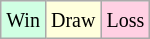<table class="wikitable">
<tr>
<td style="background-color: #d0ffe3;"><small>Win</small></td>
<td style="background-color: #ffffdd;"><small>Draw</small></td>
<td style="background-color: #ffd0e3;"><small>Loss</small></td>
</tr>
</table>
